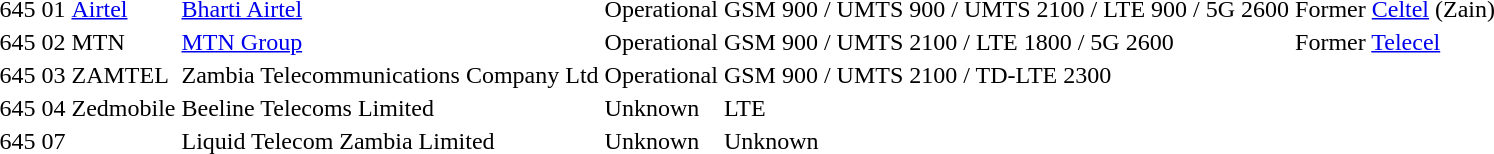<table>
<tr>
<td>645</td>
<td>01</td>
<td><a href='#'>Airtel</a></td>
<td><a href='#'>Bharti Airtel</a></td>
<td>Operational</td>
<td>GSM 900 / UMTS 900 / UMTS 2100 / LTE 900 / 5G 2600</td>
<td>Former <a href='#'>Celtel</a> (Zain)</td>
</tr>
<tr>
<td>645</td>
<td>02</td>
<td>MTN</td>
<td><a href='#'>MTN Group</a></td>
<td>Operational</td>
<td>GSM 900 / UMTS 2100 / LTE 1800 / 5G 2600</td>
<td>Former <a href='#'>Telecel</a></td>
</tr>
<tr>
<td>645</td>
<td>03</td>
<td>ZAMTEL</td>
<td>Zambia Telecommunications Company Ltd</td>
<td>Operational</td>
<td>GSM 900 / UMTS 2100 / TD-LTE 2300</td>
<td></td>
</tr>
<tr>
<td>645</td>
<td>04</td>
<td>Zedmobile</td>
<td>Beeline Telecoms Limited</td>
<td>Unknown</td>
<td>LTE</td>
<td></td>
</tr>
<tr>
<td>645</td>
<td>07</td>
<td></td>
<td>Liquid Telecom Zambia Limited</td>
<td>Unknown</td>
<td>Unknown</td>
<td></td>
</tr>
</table>
